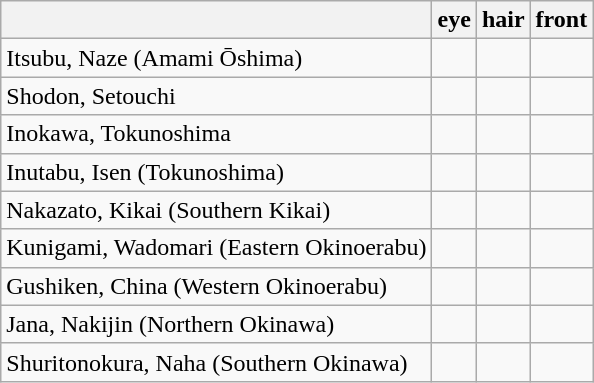<table class="wikitable">
<tr>
<th></th>
<th>eye</th>
<th>hair</th>
<th>front</th>
</tr>
<tr>
<td>Itsubu, Naze (Amami Ōshima)</td>
<td></td>
<td></td>
<td></td>
</tr>
<tr>
<td>Shodon, Setouchi</td>
<td></td>
<td></td>
<td></td>
</tr>
<tr>
<td>Inokawa, Tokunoshima</td>
<td></td>
<td></td>
<td></td>
</tr>
<tr>
<td>Inutabu, Isen (Tokunoshima)</td>
<td></td>
<td></td>
<td></td>
</tr>
<tr>
<td>Nakazato, Kikai (Southern Kikai)</td>
<td></td>
<td></td>
<td></td>
</tr>
<tr>
<td>Kunigami, Wadomari (Eastern Okinoerabu)</td>
<td></td>
<td></td>
<td></td>
</tr>
<tr>
<td>Gushiken, China (Western Okinoerabu)</td>
<td></td>
<td></td>
<td></td>
</tr>
<tr>
<td>Jana, Nakijin (Northern Okinawa)</td>
<td></td>
<td></td>
<td></td>
</tr>
<tr>
<td>Shuritonokura, Naha (Southern Okinawa)</td>
<td></td>
<td></td>
<td></td>
</tr>
</table>
